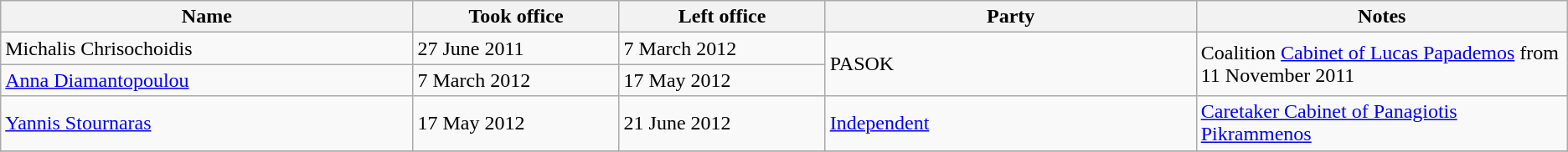<table class="wikitable">
<tr>
<th width="20%">Name</th>
<th width="10%">Took office</th>
<th width="10%">Left office</th>
<th width="18%">Party</th>
<th width="18%">Notes</th>
</tr>
<tr>
<td>Michalis Chrisochoidis</td>
<td>27 June 2011</td>
<td>7 March 2012</td>
<td rowspan=2>PASOK</td>
<td rowspan=2>Coalition <a href='#'>Cabinet of Lucas Papademos</a> from 11 November 2011</td>
</tr>
<tr>
<td><a href='#'>Anna Diamantopoulou</a></td>
<td>7 March 2012</td>
<td>17 May 2012</td>
</tr>
<tr>
<td><a href='#'>Yannis Stournaras</a></td>
<td>17 May 2012</td>
<td>21 June 2012</td>
<td><a href='#'>Independent</a></td>
<td><a href='#'>Caretaker Cabinet of Panagiotis Pikrammenos</a></td>
</tr>
<tr>
</tr>
</table>
